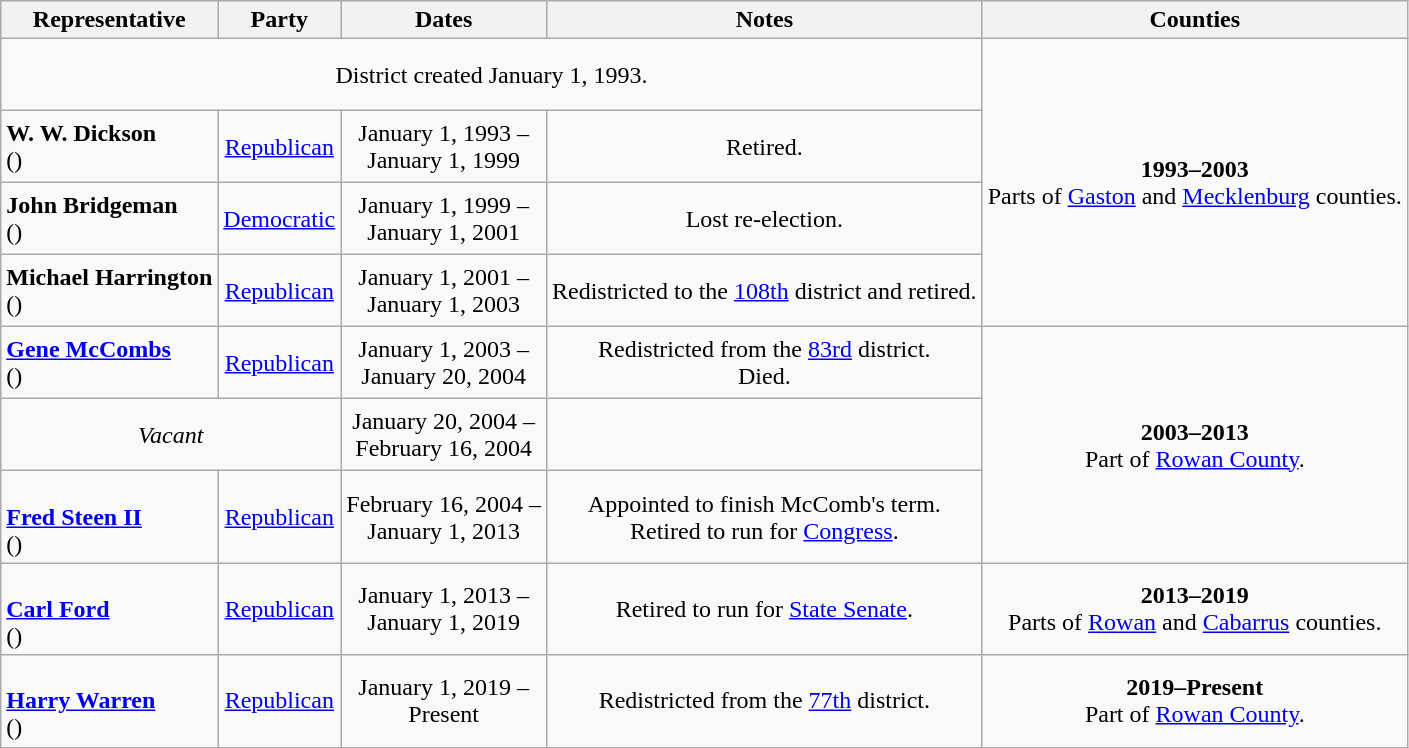<table class=wikitable style="text-align:center">
<tr>
<th>Representative</th>
<th>Party</th>
<th>Dates</th>
<th>Notes</th>
<th>Counties</th>
</tr>
<tr style="height:3em">
<td colspan=4>District created January 1, 1993.</td>
<td rowspan=4><strong>1993–2003</strong> <br> Parts of <a href='#'>Gaston</a> and <a href='#'>Mecklenburg</a> counties.</td>
</tr>
<tr style="height:3em">
<td align=left><strong>W. W. Dickson</strong><br>()</td>
<td><a href='#'>Republican</a></td>
<td nowrap>January 1, 1993 – <br> January 1, 1999</td>
<td>Retired.</td>
</tr>
<tr style="height:3em">
<td align=left><strong>John Bridgeman </strong><br>()</td>
<td><a href='#'>Democratic</a></td>
<td nowrap>January 1, 1999 – <br> January 1, 2001</td>
<td>Lost re-election.</td>
</tr>
<tr style="height:3em">
<td align=left><strong>Michael Harrington</strong><br>()</td>
<td><a href='#'>Republican</a></td>
<td nowrap>January 1, 2001 – <br> January 1, 2003</td>
<td>Redistricted to the <a href='#'>108th</a> district and retired.</td>
</tr>
<tr style="height:3em">
<td align=left><strong><a href='#'>Gene McCombs</a></strong><br>()</td>
<td><a href='#'>Republican</a></td>
<td nowrap>January 1, 2003 – <br> January 20, 2004</td>
<td>Redistricted from the <a href='#'>83rd</a> district. <br> Died.</td>
<td rowspan=3><strong>2003–2013</strong> <br> Part of <a href='#'>Rowan County</a>.</td>
</tr>
<tr style="height:3em">
<td colspan=2><em>Vacant</em></td>
<td nowrap>January 20, 2004 – <br> February 16, 2004</td>
<td></td>
</tr>
<tr style="height:3em">
<td align=left><br><strong><a href='#'>Fred Steen II</a></strong><br>()</td>
<td><a href='#'>Republican</a></td>
<td nowrap>February 16, 2004 – <br> January 1, 2013</td>
<td>Appointed to finish McComb's term. <br> Retired to run for <a href='#'>Congress</a>.</td>
</tr>
<tr style="height:3em">
<td align=left><br><strong><a href='#'>Carl Ford</a></strong><br>()</td>
<td><a href='#'>Republican</a></td>
<td nowrap>January 1, 2013 – <br> January 1, 2019</td>
<td>Retired to run for <a href='#'>State Senate</a>.</td>
<td><strong>2013–2019</strong> <br> Parts of <a href='#'>Rowan</a> and <a href='#'>Cabarrus</a> counties.</td>
</tr>
<tr style="height:3em">
<td align=left><br><strong><a href='#'>Harry Warren</a></strong><br>()</td>
<td><a href='#'>Republican</a></td>
<td nowrap>January 1, 2019 – <br> Present</td>
<td>Redistricted from the <a href='#'>77th</a> district.</td>
<td><strong>2019–Present</strong> <br> Part of <a href='#'>Rowan County</a>.</td>
</tr>
</table>
